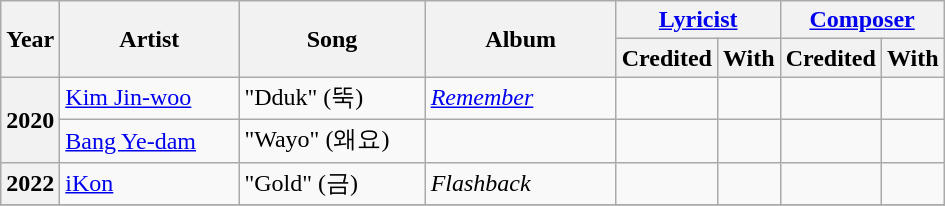<table class="wikitable sortable plainrowheaders">
<tr>
<th rowspan="2" style="width:2em;">Year</th>
<th rowspan="2" style="width:7em;">Artist</th>
<th rowspan="2" style="width:7.3em;">Song</th>
<th rowspan="2" style="width:7.5em;">Album</th>
<th colspan="2"><a href='#'>Lyricist</a></th>
<th colspan="2"><a href='#'>Composer</a></th>
</tr>
<tr>
<th>Credited</th>
<th>With</th>
<th>Credited</th>
<th>With</th>
</tr>
<tr>
<th scope="row" rowspan="2">2020</th>
<td><a href='#'>Kim Jin-woo</a></td>
<td>"Dduk" (뚝)</td>
<td><em><a href='#'>Remember</a></em></td>
<td></td>
<td></td>
<td></td>
<td style="text-align:center"></td>
</tr>
<tr>
<td><a href='#'>Bang Ye-dam</a></td>
<td>"Wayo" (왜요)</td>
<td></td>
<td></td>
<td style="text-align:center"></td>
<td></td>
<td style="text-align:center"></td>
</tr>
<tr>
<th scope="row">2022</th>
<td><a href='#'>iKon</a></td>
<td>"Gold" (금)</td>
<td><em>Flashback</em></td>
<td></td>
<td style="text-align:center"></td>
<td></td>
<td style="text-align:center"></td>
</tr>
<tr>
</tr>
</table>
